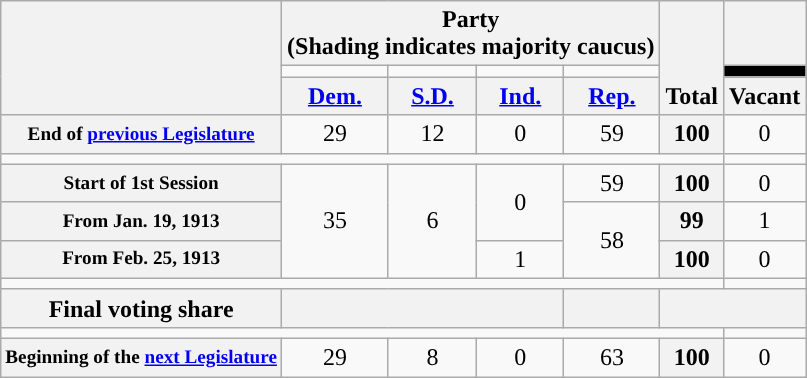<table class=wikitable style="text-align:center">
<tr style="vertical-align:bottom;">
<th rowspan=3></th>
<th colspan=4>Party <div>(Shading indicates majority caucus)</div></th>
<th rowspan=3>Total</th>
<th></th>
</tr>
<tr style="height:5px">
<td style="background-color:"></td>
<td style="background-color:"></td>
<td style="background-color:"></td>
<td style="background-color:"></td>
<td style="background:black;"></td>
</tr>
<tr>
<th><a href='#'>Dem.</a></th>
<th><a href='#'>S.D.</a></th>
<th><a href='#'>Ind.</a></th>
<th><a href='#'>Rep.</a></th>
<th>Vacant</th>
</tr>
<tr>
<th style="font-size:80%;">End of <a href='#'>previous Legislature</a></th>
<td>29</td>
<td>12</td>
<td>0</td>
<td>59</td>
<th>100</th>
<td>0</td>
</tr>
<tr>
<td colspan=6></td>
</tr>
<tr>
<th style="font-size:80%;">Start of 1st Session</th>
<td rowspan="3">35</td>
<td rowspan="3">6</td>
<td rowspan="2">0</td>
<td>59</td>
<th>100</th>
<td>0</td>
</tr>
<tr>
<th style="font-size:80%;">From Jan. 19, 1913</th>
<td rowspan="2" >58</td>
<th>99</th>
<td>1</td>
</tr>
<tr>
<th style="font-size:80%;">From Feb. 25, 1913</th>
<td>1</td>
<th>100</th>
<td>0</td>
</tr>
<tr>
<td colspan=6></td>
</tr>
<tr>
<th>Final voting share</th>
<th colspan=3></th>
<th></th>
<th colspan=2></th>
</tr>
<tr>
<td colspan=6></td>
</tr>
<tr>
<th style="font-size:80%;">Beginning of the <a href='#'>next Legislature</a></th>
<td>29</td>
<td>8</td>
<td>0</td>
<td>63</td>
<th>100</th>
<td>0</td>
</tr>
</table>
